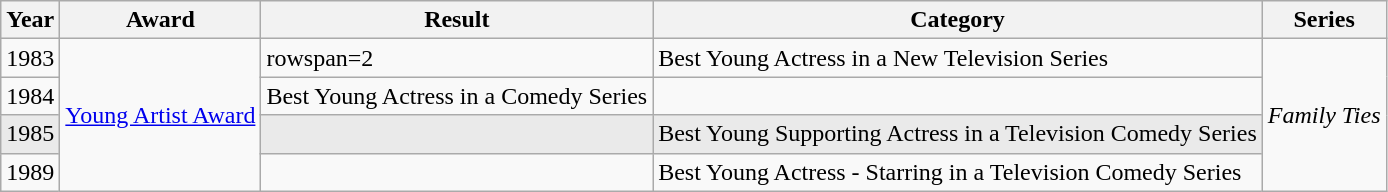<table class="wikitable" style="font-size: 100%;">
<tr>
<th>Year</th>
<th>Award</th>
<th>Result</th>
<th>Category</th>
<th>Series</th>
</tr>
<tr>
<td>1983</td>
<td rowspan=4><a href='#'>Young Artist Award</a></td>
<td>rowspan=2 </td>
<td>Best Young Actress in a New Television Series</td>
<td rowspan=4><em>Family Ties</em></td>
</tr>
<tr>
<td>1984</td>
<td>Best Young Actress in a Comedy Series</td>
</tr>
<tr style="background-color: #EAEAEA;">
<td>1985</td>
<td></td>
<td>Best Young Supporting Actress in a Television Comedy Series</td>
</tr>
<tr>
<td>1989</td>
<td></td>
<td>Best Young Actress - Starring in a Television Comedy Series</td>
</tr>
</table>
